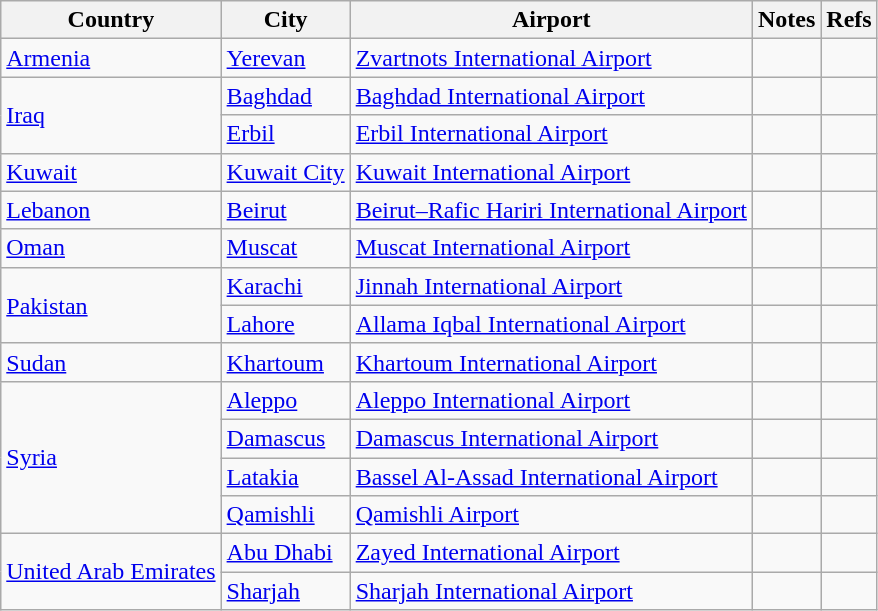<table class="sortable wikitable">
<tr>
<th>Country</th>
<th>City</th>
<th>Airport</th>
<th>Notes</th>
<th>Refs</th>
</tr>
<tr>
<td><a href='#'>Armenia</a></td>
<td><a href='#'>Yerevan</a></td>
<td><a href='#'>Zvartnots International Airport</a></td>
<td align=center></td>
<td align=center></td>
</tr>
<tr>
<td rowspan="2"><a href='#'>Iraq</a></td>
<td><a href='#'>Baghdad</a></td>
<td><a href='#'>Baghdad International Airport</a></td>
<td align="center"></td>
<td align="center"></td>
</tr>
<tr>
<td><a href='#'>Erbil</a></td>
<td><a href='#'>Erbil International Airport</a></td>
<td align="center"></td>
<td align="center"></td>
</tr>
<tr>
<td><a href='#'>Kuwait</a></td>
<td><a href='#'>Kuwait City</a></td>
<td><a href='#'>Kuwait International Airport</a></td>
<td align="center"></td>
<td align="center"></td>
</tr>
<tr>
<td><a href='#'>Lebanon</a></td>
<td><a href='#'>Beirut</a></td>
<td><a href='#'>Beirut–Rafic Hariri International Airport</a></td>
<td align="center"></td>
<td align="center"></td>
</tr>
<tr>
<td><a href='#'>Oman</a></td>
<td><a href='#'>Muscat</a></td>
<td><a href='#'>Muscat International Airport</a></td>
<td align="center"></td>
<td align="center"></td>
</tr>
<tr>
<td rowspan="2"><a href='#'>Pakistan</a></td>
<td><a href='#'>Karachi</a></td>
<td><a href='#'>Jinnah International Airport</a></td>
<td align="center"></td>
<td align="center"></td>
</tr>
<tr>
<td><a href='#'>Lahore</a></td>
<td><a href='#'>Allama Iqbal International Airport</a></td>
<td align="center"></td>
<td align="center"></td>
</tr>
<tr>
<td><a href='#'>Sudan</a></td>
<td><a href='#'>Khartoum</a></td>
<td><a href='#'>Khartoum International Airport</a></td>
<td align="center"></td>
<td align="center"></td>
</tr>
<tr>
<td rowspan="4"><a href='#'>Syria</a></td>
<td><a href='#'>Aleppo</a></td>
<td><a href='#'>Aleppo International Airport</a></td>
<td></td>
<td align="center"></td>
</tr>
<tr>
<td><a href='#'>Damascus</a></td>
<td><a href='#'>Damascus International Airport</a></td>
<td></td>
<td align="center"></td>
</tr>
<tr>
<td><a href='#'>Latakia</a></td>
<td><a href='#'>Bassel Al-Assad International Airport</a></td>
<td align="center"></td>
<td align="center"></td>
</tr>
<tr>
<td><a href='#'>Qamishli</a></td>
<td><a href='#'>Qamishli Airport</a></td>
<td align="center"></td>
<td align="center"></td>
</tr>
<tr>
<td rowspan="2"><a href='#'>United Arab Emirates</a></td>
<td><a href='#'>Abu Dhabi</a></td>
<td><a href='#'>Zayed International Airport</a></td>
<td align="center"></td>
<td align="center"></td>
</tr>
<tr>
<td><a href='#'>Sharjah</a></td>
<td><a href='#'>Sharjah International Airport</a></td>
<td align="center"></td>
<td align="center"></td>
</tr>
</table>
